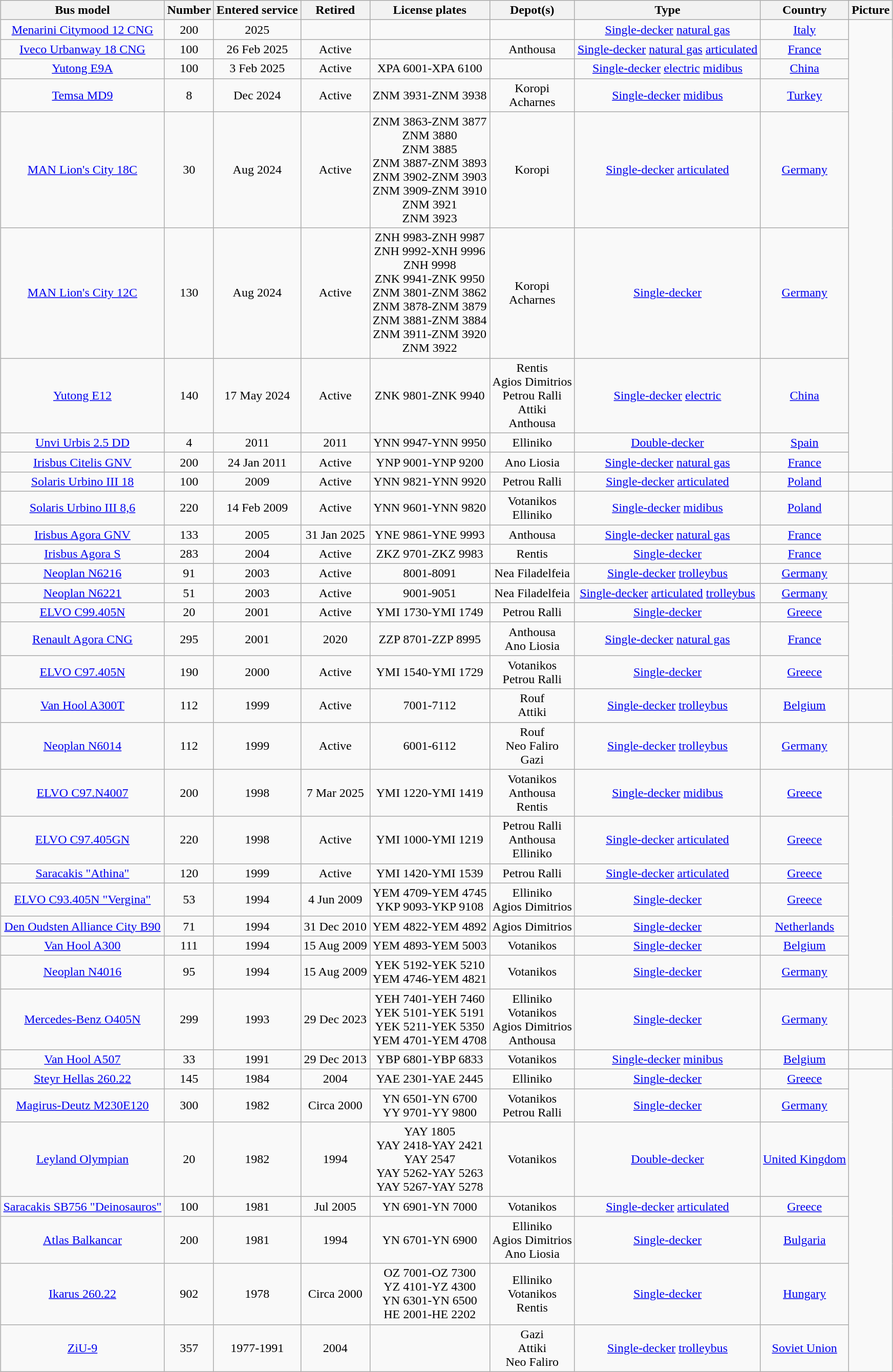<table cellpadding="5" style="margin:0 auto; text-align:center;"  class="wikitable sortable">
<tr>
<th>Bus model</th>
<th>Number</th>
<th>Entered service</th>
<th>Retired</th>
<th>License plates</th>
<th>Depot(s)</th>
<th>Type</th>
<th>Country</th>
<th>Picture</th>
</tr>
<tr>
<td><a href='#'>Menarini Citymood 12 CNG</a></td>
<td>200</td>
<td>2025</td>
<td></td>
<td></td>
<td></td>
<td><a href='#'>Single-decker</a> <a href='#'>natural gas</a></td>
<td> <a href='#'>Italy</a></td>
</tr>
<tr>
<td><a href='#'>Iveco Urbanway 18 CNG</a></td>
<td>100</td>
<td>26 Feb 2025</td>
<td>Active</td>
<td></td>
<td>Anthousa</td>
<td><a href='#'>Single-decker</a> <a href='#'>natural gas</a> <a href='#'>articulated</a></td>
<td> <a href='#'>France</a></td>
</tr>
<tr>
<td><a href='#'>Yutong E9A</a></td>
<td>100</td>
<td>3 Feb 2025</td>
<td>Active</td>
<td>ΧΡΑ 6001-ΧΡΑ 6100</td>
<td></td>
<td><a href='#'>Single-decker</a> <a href='#'>electric</a> <a href='#'>midibus</a></td>
<td> <a href='#'>China</a></td>
</tr>
<tr>
<td><a href='#'>Temsa MD9</a></td>
<td>8</td>
<td>Dec 2024</td>
<td>Active</td>
<td>ZNΜ 3931-ZNΜ 3938</td>
<td>Koropi<br>Acharnes</td>
<td><a href='#'>Single-decker</a> <a href='#'>midibus</a></td>
<td> <a href='#'>Turkey</a></td>
</tr>
<tr>
<td><a href='#'>MΑΝ Lion's City 18C</a></td>
<td>30</td>
<td>Aug 2024</td>
<td>Active</td>
<td>ZNM 3863-ZNM 3877<br>ZNM 3880<br>ZNM 3885<br>ZNM 3887-ZNM 3893<br>ZNM 3902-ZNM 3903<br>ZNM 3909-ZNM 3910<br>ZNM 3921<br>ZNM 3923</td>
<td>Koropi</td>
<td><a href='#'>Single-decker</a> <a href='#'>articulated</a></td>
<td> <a href='#'>Germany</a></td>
</tr>
<tr>
<td><a href='#'>MΑΝ Lion's City 12C</a></td>
<td>130</td>
<td>Aug 2024</td>
<td>Active</td>
<td>ΖΝΗ 9983-ΖΝΗ 9987<br>ZNH 9992-XNH 9996<br>ZNH 9998<br>ZNK 9941-ZNK 9950<br>ZNM 3801-ZNM 3862<br>ZNM 3878-ZNM 3879<br>ZNM 3881-ZNM 3884<br>ZNM 3911-ZNM 3920<br>ZNM 3922</td>
<td>Koropi<br>Acharnes</td>
<td><a href='#'>Single-decker</a></td>
<td> <a href='#'>Germany</a></td>
</tr>
<tr>
<td><a href='#'>Yutong E12</a></td>
<td>140</td>
<td>17 May 2024</td>
<td>Active</td>
<td>ZNK 9801-ZNK 9940</td>
<td>Rentis<br>Agios Dimitrios<br>Petrou Ralli<br>Attiki<br>Anthousa</td>
<td><a href='#'>Single-decker</a> <a href='#'>electric</a></td>
<td> <a href='#'>China</a></td>
</tr>
<tr>
<td><a href='#'>Unvi Urbis 2.5 DD</a></td>
<td>4</td>
<td>2011</td>
<td>2011</td>
<td>ΥΝN 9947-ΥΝN 9950</td>
<td>Elliniko</td>
<td><a href='#'>Double-decker</a></td>
<td> <a href='#'>Spain</a></td>
</tr>
<tr>
<td><a href='#'>Irisbus Citelis GNV</a></td>
<td>200</td>
<td>24 Jan 2011</td>
<td>Αctive</td>
<td>ΥΝP 9001-ΥΝP 9200</td>
<td>Ano Liosia</td>
<td><a href='#'>Single-decker</a> <a href='#'>natural gas</a></td>
<td> <a href='#'>France</a></td>
</tr>
<tr>
<td><a href='#'>Solaris Urbino ΙΙΙ 18</a></td>
<td>100</td>
<td>2009</td>
<td>Αctive</td>
<td>ΥΝΝ 9821-ΥΝΝ 9920</td>
<td>Petrou Ralli</td>
<td><a href='#'>Single-decker</a> <a href='#'>articulated</a></td>
<td> <a href='#'>Poland</a></td>
<td></td>
</tr>
<tr>
<td><a href='#'>Solaris Urbino ΙΙΙ 8,6</a></td>
<td>220</td>
<td>14 Feb 2009</td>
<td>Αctive</td>
<td>ΥΝΝ 9601-ΥΝΝ 9820</td>
<td>Votanikos<br>Elliniko</td>
<td><a href='#'>Single-decker</a> <a href='#'>midibus</a></td>
<td> <a href='#'>Poland</a></td>
<td></td>
</tr>
<tr>
<td><a href='#'>Irisbus Agora GNV</a></td>
<td>133</td>
<td>2005</td>
<td>31 Jan 2025</td>
<td>ΥΝΕ 9861-ΥΝΕ 9993</td>
<td>Anthousa</td>
<td><a href='#'>Single-decker</a> <a href='#'>natural gas</a></td>
<td> <a href='#'>France</a></td>
</tr>
<tr>
<td><a href='#'>Irisbus Agora S</a></td>
<td>283</td>
<td>2004</td>
<td>Active</td>
<td>ZKZ 9701-ZKZ 9983</td>
<td>Rentis</td>
<td><a href='#'>Single-decker</a></td>
<td> <a href='#'>France</a></td>
<td></td>
</tr>
<tr>
<td><a href='#'>Neoplan N6216</a></td>
<td>91</td>
<td>2003</td>
<td>Active</td>
<td>8001-8091</td>
<td>Nea Filadelfeia</td>
<td><a href='#'>Single-decker</a> <a href='#'>trolleybus</a></td>
<td> <a href='#'>Germany</a></td>
<td></td>
</tr>
<tr>
<td><a href='#'>Neoplan N6221</a></td>
<td>51</td>
<td>2003</td>
<td>Active</td>
<td>9001-9051</td>
<td>Nea Filadelfeia</td>
<td><a href='#'>Single-decker</a> <a href='#'>articulated</a> <a href='#'>trolleybus</a></td>
<td> <a href='#'>Germany</a></td>
</tr>
<tr>
<td><a href='#'>ELVO C99.405N</a></td>
<td>20</td>
<td>2001</td>
<td>Active</td>
<td>YMI 1730-YMI 1749</td>
<td>Petrou Ralli</td>
<td><a href='#'>Single-decker</a></td>
<td> <a href='#'>Greece</a></td>
</tr>
<tr>
<td><a href='#'>Renault Agora CNG</a></td>
<td>295</td>
<td>2001</td>
<td>2020</td>
<td>ZZP 8701-ZZP 8995</td>
<td>Anthousa<br>Ano Liosia</td>
<td><a href='#'>Single-decker</a> <a href='#'>natural gas</a></td>
<td> <a href='#'>France</a></td>
</tr>
<tr>
<td><a href='#'>ELVO C97.405N</a></td>
<td>190</td>
<td>2000</td>
<td>Active</td>
<td>YMI 1540-YMI 1729</td>
<td>Votanikos<br>Petrou Ralli</td>
<td><a href='#'>Single-decker</a></td>
<td> <a href='#'>Greece</a></td>
</tr>
<tr>
<td><a href='#'>Van Hool A300T</a></td>
<td>112</td>
<td>1999</td>
<td>Active</td>
<td>7001-7112</td>
<td>Rouf<br>Attiki</td>
<td><a href='#'>Single-decker</a> <a href='#'>trolleybus</a></td>
<td> <a href='#'>Belgium</a></td>
<td></td>
</tr>
<tr>
<td><a href='#'>Neoplan N6014</a></td>
<td>112</td>
<td>1999</td>
<td>Active</td>
<td>6001-6112</td>
<td>Rouf<br>Neo Faliro<br>Gazi</td>
<td><a href='#'>Single-decker</a> <a href='#'>trolleybus</a></td>
<td> <a href='#'>Germany</a></td>
<td></td>
</tr>
<tr>
<td><a href='#'>ELVO C97.N4007</a></td>
<td>200</td>
<td>1998</td>
<td>7 Mar 2025</td>
<td>YMI 1220-YMI 1419</td>
<td>Votanikos<br>Anthousa<br>Rentis</td>
<td><a href='#'>Single-decker</a> <a href='#'>midibus</a></td>
<td> <a href='#'>Greece</a></td>
</tr>
<tr>
<td><a href='#'>ELVO C97.405GN</a></td>
<td>220</td>
<td>1998</td>
<td>Active</td>
<td>YMI 1000-YMI 1219</td>
<td>Petrou Ralli<br>Anthousa<br>Elliniko</td>
<td><a href='#'>Single-decker</a> <a href='#'>articulated</a></td>
<td> <a href='#'>Greece</a></td>
</tr>
<tr>
<td><a href='#'>Saracakis "Athina"</a></td>
<td>120</td>
<td>1999</td>
<td>Active</td>
<td>ΥΜΙ 1420-ΥΜΙ 1539</td>
<td>Petrou Ralli</td>
<td><a href='#'>Single-decker</a> <a href='#'>articulated</a></td>
<td> <a href='#'>Greece</a></td>
</tr>
<tr>
<td><a href='#'>ELVO C93.405N "Vergina"</a></td>
<td>53</td>
<td>1994</td>
<td>4 Jun 2009</td>
<td>ΥΕΜ 4709-ΥΕΜ 4745<br>YKP 9093-YKP 9108</td>
<td>Elliniko<br>Agios Dimitrios</td>
<td><a href='#'>Single-decker</a></td>
<td> <a href='#'>Greece</a></td>
</tr>
<tr>
<td><a href='#'>Den Oudsten Alliance City B90</a></td>
<td>71</td>
<td>1994</td>
<td>31 Dec 2010</td>
<td>YEM 4822-YEM 4892</td>
<td>Agios Dimitrios</td>
<td><a href='#'>Single-decker</a></td>
<td> <a href='#'>Netherlands</a></td>
</tr>
<tr>
<td><a href='#'>Van Hool A300</a></td>
<td>111</td>
<td>1994</td>
<td>15 Aug 2009</td>
<td>YEM 4893-YEM 5003</td>
<td>Votanikos</td>
<td><a href='#'>Single-decker</a></td>
<td> <a href='#'>Belgium</a></td>
</tr>
<tr>
<td><a href='#'>Neoplan N4016</a></td>
<td>95</td>
<td>1994</td>
<td>15 Aug 2009</td>
<td>YEΚ 5192-YEΚ 5210<br>YEΜ 4746-YEΜ 4821</td>
<td>Votanikos</td>
<td><a href='#'>Single-decker</a></td>
<td> <a href='#'>Germany</a></td>
</tr>
<tr>
<td><a href='#'>Mercedes-Benz O405N</a></td>
<td>299</td>
<td>1993</td>
<td>29 Dec 2023</td>
<td>YEH 7401-YEH 7460<br>YEK 5101-YEK 5191<br>YEK 5211-YEK 5350<br>YEM 4701-YEM 4708</td>
<td>Elliniko<br>Votanikos<br>Agios Dimitrios<br>Anthousa</td>
<td><a href='#'>Single-decker</a></td>
<td> <a href='#'>Germany</a></td>
<td></td>
</tr>
<tr>
<td><a href='#'>Van Hool A507</a></td>
<td>33</td>
<td>1991</td>
<td>29 Dec 2013</td>
<td>YBΡ 6801-YBP 6833</td>
<td>Votanikos</td>
<td><a href='#'>Single-decker</a> <a href='#'>minibus</a></td>
<td> <a href='#'>Belgium</a></td>
<td></td>
</tr>
<tr>
<td><a href='#'>Steyr Hellas 260.22</a></td>
<td>145</td>
<td>1984</td>
<td>2004</td>
<td>YAE 2301-YAE 2445</td>
<td>Elliniko</td>
<td><a href='#'>Single-decker</a></td>
<td> <a href='#'>Greece</a></td>
</tr>
<tr>
<td><a href='#'>Magirus-Deutz M230E120</a></td>
<td>300</td>
<td>1982</td>
<td>Circa 2000</td>
<td>YN 6501-YN 6700<br>YY 9701-YY 9800</td>
<td>Votanikos<br>Petrou Ralli</td>
<td><a href='#'>Single-decker</a></td>
<td> <a href='#'>Germany</a></td>
</tr>
<tr>
<td><a href='#'>Leyland Olympian</a></td>
<td>20</td>
<td>1982</td>
<td>1994</td>
<td>YAY 1805<br>YAY 2418-YAY 2421<br>YAY 2547<br>YAY 5262-YAY 5263<br>YAY 5267-YAY 5278</td>
<td>Votanikos</td>
<td><a href='#'>Double-decker</a></td>
<td> <a href='#'>United Kingdom</a></td>
</tr>
<tr>
<td><a href='#'>Saracakis SB756 "Deinosauros"</a></td>
<td>100</td>
<td>1981</td>
<td>Jul 2005</td>
<td>YN 6901-YN 7000</td>
<td>Votanikos</td>
<td><a href='#'>Single-decker</a> <a href='#'>articulated</a></td>
<td> <a href='#'>Greece</a></td>
</tr>
<tr>
<td><a href='#'>Atlas Balkancar</a></td>
<td>200</td>
<td>1981</td>
<td>1994</td>
<td>YN 6701-YN 6900</td>
<td>Elliniko<br>Agios Dimitrios<br>Ano Liosia</td>
<td><a href='#'>Single-decker</a></td>
<td> <a href='#'>Bulgaria</a></td>
</tr>
<tr>
<td><a href='#'>Ikarus 260.22</a></td>
<td>902</td>
<td>1978</td>
<td>Circa 2000</td>
<td>OZ 7001-OZ 7300<br>YZ 4101-YZ 4300<br>YN 6301-YN 6500<br>HE 2001-HE 2202</td>
<td>Elliniko<br>Votanikos<br>Rentis</td>
<td><a href='#'>Single-decker</a></td>
<td> <a href='#'>Hungary</a></td>
</tr>
<tr>
<td><a href='#'>ZiU-9</a></td>
<td>357</td>
<td>1977-1991</td>
<td>2004</td>
<td></td>
<td>Gazi<br>Attiki<br>Neo Faliro</td>
<td><a href='#'>Single-decker</a> <a href='#'>trolleybus</a></td>
<td> <a href='#'>Soviet Union</a></td>
</tr>
</table>
